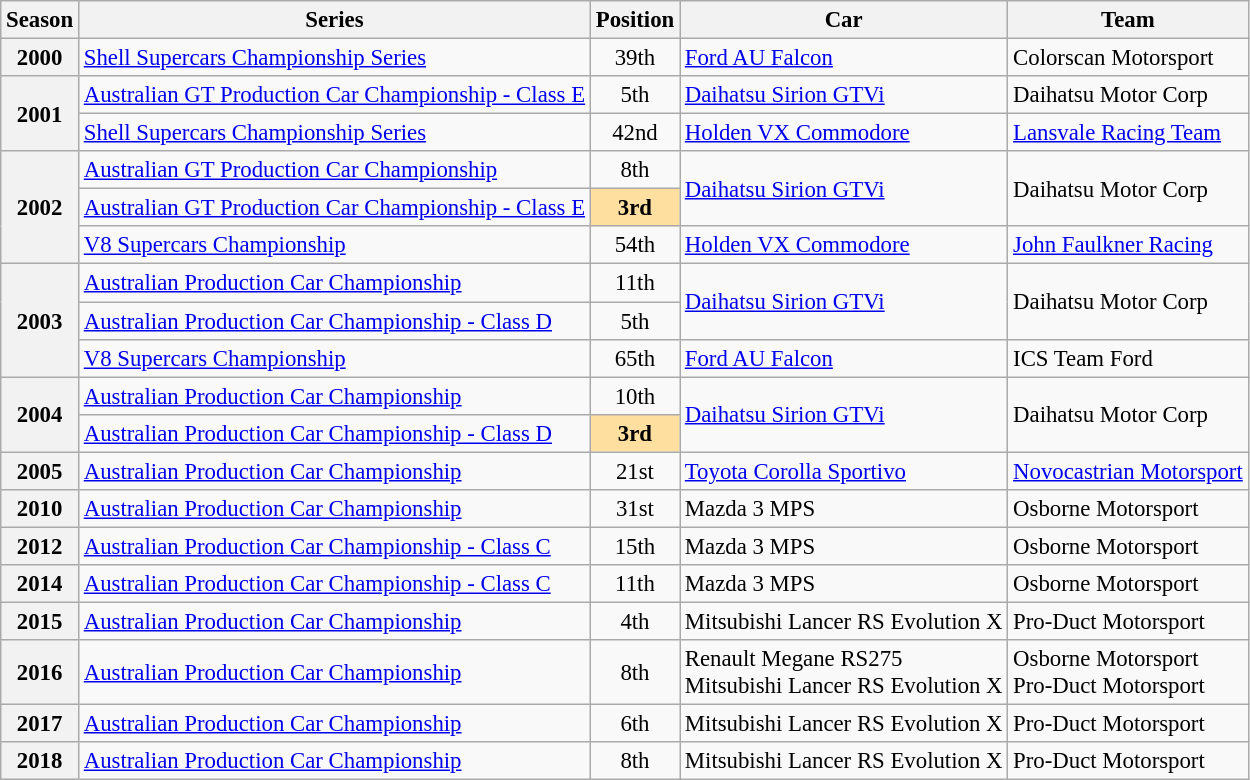<table class="wikitable" style="font-size: 95%;">
<tr>
<th>Season</th>
<th>Series</th>
<th>Position</th>
<th>Car</th>
<th>Team</th>
</tr>
<tr>
<th>2000</th>
<td><a href='#'>Shell Supercars Championship Series</a></td>
<td align="center">39th</td>
<td><a href='#'>Ford AU Falcon</a></td>
<td>Colorscan Motorsport</td>
</tr>
<tr>
<th rowspan=2>2001</th>
<td><a href='#'>Australian GT Production Car Championship - Class E</a></td>
<td align="center">5th</td>
<td><a href='#'>Daihatsu Sirion GTVi</a></td>
<td>Daihatsu Motor Corp</td>
</tr>
<tr>
<td><a href='#'>Shell Supercars Championship Series</a></td>
<td align="center">42nd</td>
<td><a href='#'>Holden VX Commodore</a></td>
<td><a href='#'>Lansvale Racing Team</a></td>
</tr>
<tr>
<th rowspan=3>2002</th>
<td><a href='#'>Australian GT Production Car Championship</a></td>
<td align="center">8th</td>
<td rowspan=2><a href='#'>Daihatsu Sirion GTVi</a></td>
<td rowspan=2>Daihatsu Motor Corp</td>
</tr>
<tr>
<td><a href='#'>Australian GT Production Car Championship - Class E</a></td>
<td align="center" style="background:#ffdf9f;"><strong>3rd</strong></td>
</tr>
<tr>
<td><a href='#'>V8 Supercars Championship</a></td>
<td align="center">54th</td>
<td><a href='#'>Holden VX Commodore</a></td>
<td><a href='#'>John Faulkner Racing</a></td>
</tr>
<tr>
<th rowspan=3>2003</th>
<td><a href='#'>Australian Production Car Championship</a></td>
<td align="center">11th</td>
<td rowspan=2><a href='#'>Daihatsu Sirion GTVi</a></td>
<td rowspan=2>Daihatsu Motor Corp</td>
</tr>
<tr>
<td><a href='#'>Australian Production Car Championship - Class D</a></td>
<td align="center">5th</td>
</tr>
<tr>
<td><a href='#'>V8 Supercars Championship</a></td>
<td align="center">65th</td>
<td><a href='#'>Ford AU Falcon</a></td>
<td>ICS Team Ford</td>
</tr>
<tr>
<th rowspan=2>2004</th>
<td><a href='#'>Australian Production Car Championship</a></td>
<td align="center">10th</td>
<td rowspan=2><a href='#'>Daihatsu Sirion GTVi</a></td>
<td rowspan=2>Daihatsu Motor Corp</td>
</tr>
<tr>
<td><a href='#'>Australian Production Car Championship - Class D</a></td>
<td align="center" style="background:#ffdf9f;"><strong>3rd</strong></td>
</tr>
<tr>
<th>2005</th>
<td><a href='#'>Australian Production Car Championship</a></td>
<td align="center">21st</td>
<td><a href='#'>Toyota Corolla Sportivo</a></td>
<td><a href='#'>Novocastrian Motorsport</a></td>
</tr>
<tr>
<th>2010</th>
<td><a href='#'>Australian Production Car Championship</a></td>
<td align="center">31st</td>
<td>Mazda 3 MPS</td>
<td>Osborne Motorsport</td>
</tr>
<tr>
<th>2012</th>
<td><a href='#'>Australian Production Car Championship - Class C</a></td>
<td align="center">15th</td>
<td>Mazda 3 MPS</td>
<td>Osborne Motorsport</td>
</tr>
<tr>
<th>2014</th>
<td><a href='#'>Australian Production Car Championship - Class C</a></td>
<td align="center">11th</td>
<td>Mazda 3 MPS</td>
<td>Osborne Motorsport</td>
</tr>
<tr>
<th>2015</th>
<td><a href='#'>Australian Production Car Championship</a></td>
<td align="center">4th</td>
<td>Mitsubishi Lancer RS Evolution X</td>
<td>Pro-Duct Motorsport</td>
</tr>
<tr>
<th>2016</th>
<td><a href='#'>Australian Production Car Championship</a></td>
<td align="center">8th</td>
<td>Renault Megane RS275<br>Mitsubishi Lancer RS Evolution X</td>
<td>Osborne Motorsport<br>Pro-Duct Motorsport</td>
</tr>
<tr>
<th>2017</th>
<td><a href='#'>Australian Production Car Championship</a></td>
<td align="center">6th</td>
<td>Mitsubishi Lancer RS Evolution X</td>
<td>Pro-Duct Motorsport</td>
</tr>
<tr>
<th>2018</th>
<td><a href='#'>Australian Production Car Championship</a></td>
<td align="center">8th</td>
<td>Mitsubishi Lancer RS Evolution X</td>
<td>Pro-Duct Motorsport</td>
</tr>
</table>
